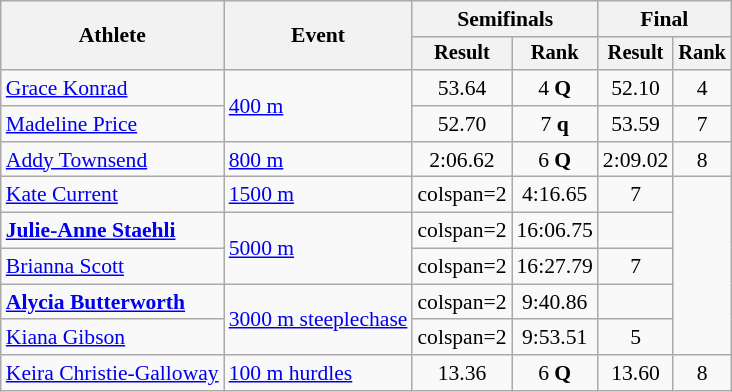<table class=wikitable style="font-size:90%">
<tr>
<th rowspan=2>Athlete</th>
<th rowspan=2>Event</th>
<th colspan=2>Semifinals</th>
<th colspan=2>Final</th>
</tr>
<tr style="font-size:95%">
<th>Result</th>
<th>Rank</th>
<th>Result</th>
<th>Rank</th>
</tr>
<tr align=center>
<td align=left><a href='#'>Grace Konrad</a></td>
<td align=left rowspan=2><a href='#'>400 m</a></td>
<td>53.64</td>
<td>4 <strong>Q</strong></td>
<td>52.10</td>
<td>4</td>
</tr>
<tr align=center>
<td align=left><a href='#'>Madeline Price</a></td>
<td>52.70</td>
<td>7 <strong>q</strong></td>
<td>53.59</td>
<td>7</td>
</tr>
<tr align=center>
<td align=left><a href='#'>Addy Townsend</a></td>
<td align=left><a href='#'>800 m</a></td>
<td>2:06.62</td>
<td>6 <strong>Q</strong></td>
<td>2:09.02</td>
<td>8</td>
</tr>
<tr align=center>
<td align=left><a href='#'>Kate Current</a></td>
<td align=left><a href='#'>1500 m</a></td>
<td>colspan=2 </td>
<td>4:16.65</td>
<td>7</td>
</tr>
<tr align=center>
<td align=left><strong><a href='#'>Julie-Anne Staehli</a></strong></td>
<td align=left rowspan=2><a href='#'>5000 m</a></td>
<td>colspan=2 </td>
<td>16:06.75</td>
<td></td>
</tr>
<tr align=center>
<td align=left><a href='#'>Brianna Scott</a></td>
<td>colspan=2 </td>
<td>16:27.79</td>
<td>7</td>
</tr>
<tr align=center>
<td align=left><strong><a href='#'>Alycia Butterworth</a></strong></td>
<td align=left rowspan=2><a href='#'>3000 m steeplechase</a></td>
<td>colspan=2 </td>
<td>9:40.86</td>
<td></td>
</tr>
<tr align=center>
<td align=left><a href='#'>Kiana Gibson</a></td>
<td>colspan=2 </td>
<td>9:53.51</td>
<td>5</td>
</tr>
<tr align=center>
<td align=left><a href='#'>Keira Christie-Galloway</a></td>
<td align=left><a href='#'>100 m hurdles</a></td>
<td>13.36</td>
<td>6 <strong>Q</strong></td>
<td>13.60</td>
<td>8</td>
</tr>
</table>
